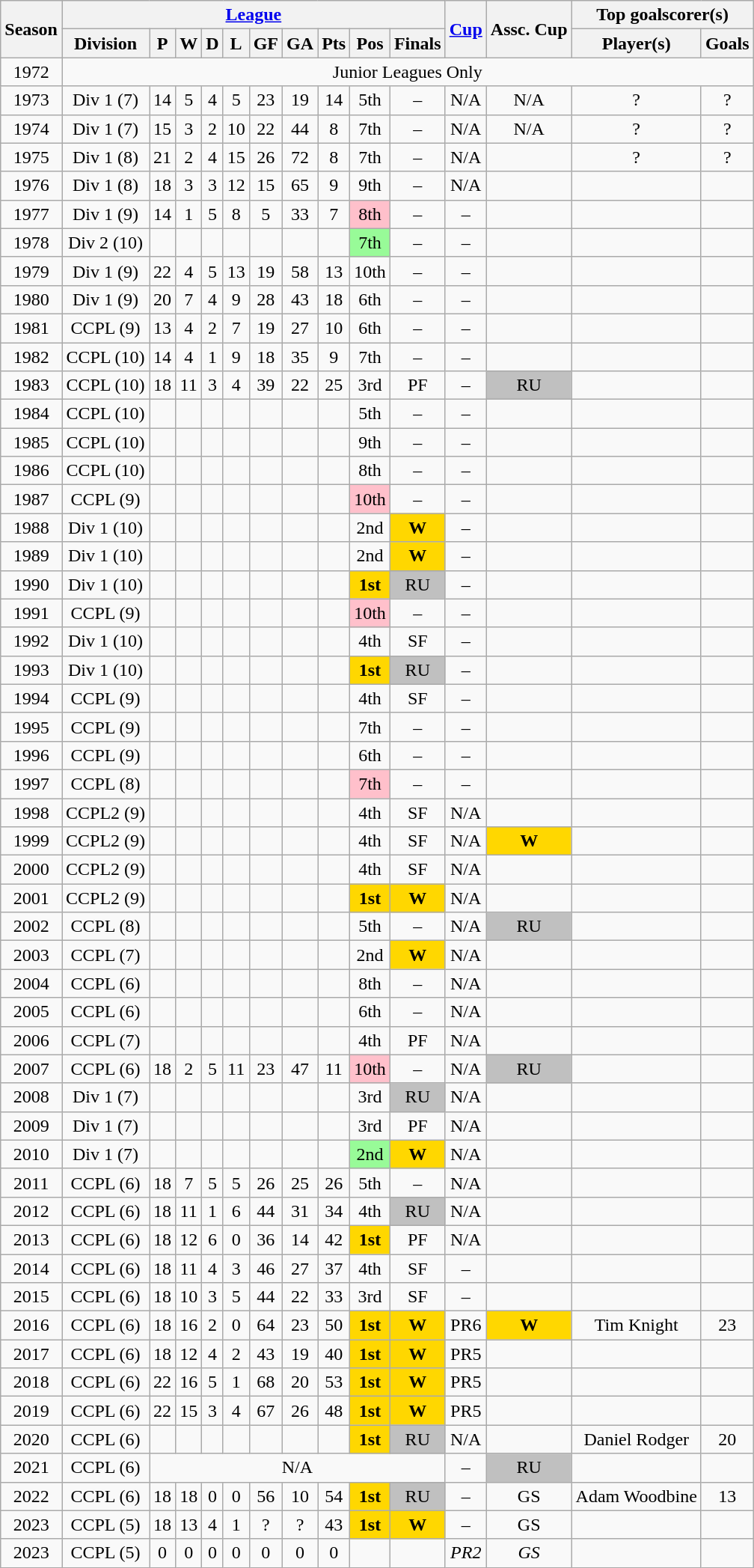<table class="wikitable sortable" style=text-align:center;>
<tr>
<th rowspan=2>Season</th>
<th colspan=10><a href='#'>League</a></th>
<th rowspan=2><a href='#'>Cup</a></th>
<th rowspan=2>Assc. Cup</th>
<th colspan=2>Top goalscorer(s)</th>
</tr>
<tr>
<th>Division</th>
<th>P</th>
<th>W</th>
<th>D</th>
<th>L</th>
<th>GF</th>
<th>GA</th>
<th>Pts</th>
<th>Pos</th>
<th>Finals</th>
<th>Player(s)</th>
<th>Goals</th>
</tr>
<tr>
<td>1972</td>
<td colspan=14>Junior Leagues Only</td>
</tr>
<tr>
<td>1973</td>
<td>Div 1 (7)</td>
<td>14</td>
<td>5</td>
<td>4</td>
<td>5</td>
<td>23</td>
<td>19</td>
<td>14</td>
<td>5th</td>
<td>–</td>
<td>N/A</td>
<td>N/A</td>
<td>?</td>
<td>?</td>
</tr>
<tr>
<td>1974</td>
<td>Div 1 (7)</td>
<td>15</td>
<td>3</td>
<td>2</td>
<td>10</td>
<td>22</td>
<td>44</td>
<td>8</td>
<td>7th</td>
<td>–</td>
<td>N/A</td>
<td>N/A</td>
<td>?</td>
<td>?</td>
</tr>
<tr>
<td>1975</td>
<td>Div 1 (8)</td>
<td>21</td>
<td>2</td>
<td>4</td>
<td>15</td>
<td>26</td>
<td>72</td>
<td>8</td>
<td>7th</td>
<td>–</td>
<td>N/A</td>
<td></td>
<td>?</td>
<td>?</td>
</tr>
<tr>
<td>1976</td>
<td>Div 1 (8)</td>
<td>18</td>
<td>3</td>
<td>3</td>
<td>12</td>
<td>15</td>
<td>65</td>
<td>9</td>
<td>9th</td>
<td>–</td>
<td>N/A</td>
<td></td>
<td></td>
<td></td>
</tr>
<tr>
<td>1977</td>
<td>Div 1 (9)</td>
<td>14</td>
<td>1</td>
<td>5</td>
<td>8</td>
<td>5</td>
<td>33</td>
<td>7</td>
<td bgcolor=pink>8th </td>
<td>–</td>
<td>–</td>
<td></td>
<td></td>
<td></td>
</tr>
<tr>
<td>1978</td>
<td>Div 2 (10)</td>
<td></td>
<td></td>
<td></td>
<td></td>
<td></td>
<td></td>
<td></td>
<td bgcolor=palegreen>7th</td>
<td>–</td>
<td>–</td>
<td></td>
<td></td>
<td></td>
</tr>
<tr>
<td>1979</td>
<td>Div 1 (9)</td>
<td>22</td>
<td>4</td>
<td>5</td>
<td>13</td>
<td>19</td>
<td>58</td>
<td>13</td>
<td>10th</td>
<td>–</td>
<td>–</td>
<td></td>
<td></td>
<td></td>
</tr>
<tr>
<td>1980</td>
<td>Div 1 (9)</td>
<td>20</td>
<td>7</td>
<td>4</td>
<td>9</td>
<td>28</td>
<td>43</td>
<td>18</td>
<td>6th</td>
<td>–</td>
<td>–</td>
<td></td>
<td></td>
<td></td>
</tr>
<tr>
<td>1981</td>
<td>CCPL (9)</td>
<td>13</td>
<td>4</td>
<td>2</td>
<td>7</td>
<td>19</td>
<td>27</td>
<td>10</td>
<td>6th</td>
<td>–</td>
<td>–</td>
<td></td>
<td></td>
<td></td>
</tr>
<tr>
<td>1982</td>
<td>CCPL (10)</td>
<td>14</td>
<td>4</td>
<td>1</td>
<td>9</td>
<td>18</td>
<td>35</td>
<td>9</td>
<td>7th</td>
<td>–</td>
<td>–</td>
<td></td>
<td></td>
<td></td>
</tr>
<tr>
<td>1983</td>
<td>CCPL (10)</td>
<td>18</td>
<td>11</td>
<td>3</td>
<td>4</td>
<td>39</td>
<td>22</td>
<td>25</td>
<td>3rd</td>
<td>PF</td>
<td>–</td>
<td bgcolor=silver>RU</td>
<td></td>
<td></td>
</tr>
<tr>
<td>1984</td>
<td>CCPL (10)</td>
<td></td>
<td></td>
<td></td>
<td></td>
<td></td>
<td></td>
<td></td>
<td>5th</td>
<td>–</td>
<td>–</td>
<td></td>
<td></td>
<td></td>
</tr>
<tr>
<td>1985</td>
<td>CCPL (10)</td>
<td></td>
<td></td>
<td></td>
<td></td>
<td></td>
<td></td>
<td></td>
<td>9th</td>
<td>–</td>
<td>–</td>
<td></td>
<td></td>
<td></td>
</tr>
<tr>
<td>1986</td>
<td>CCPL (10)</td>
<td></td>
<td></td>
<td></td>
<td></td>
<td></td>
<td></td>
<td></td>
<td>8th</td>
<td>–</td>
<td>–</td>
<td></td>
<td></td>
<td></td>
</tr>
<tr>
<td>1987</td>
<td>CCPL (9)</td>
<td></td>
<td></td>
<td></td>
<td></td>
<td></td>
<td></td>
<td></td>
<td bgcolor=pink>10th </td>
<td>–</td>
<td>–</td>
<td></td>
<td></td>
<td></td>
</tr>
<tr>
<td>1988</td>
<td>Div 1 (10)</td>
<td></td>
<td></td>
<td></td>
<td></td>
<td></td>
<td></td>
<td></td>
<td>2nd</td>
<td bgcolor=gold><strong>W</strong></td>
<td>–</td>
<td></td>
<td></td>
<td></td>
</tr>
<tr>
<td>1989</td>
<td>Div 1 (10)</td>
<td></td>
<td></td>
<td></td>
<td></td>
<td></td>
<td></td>
<td></td>
<td>2nd</td>
<td bgcolor=gold><strong>W</strong></td>
<td>–</td>
<td></td>
<td></td>
<td></td>
</tr>
<tr>
<td>1990</td>
<td>Div 1 (10)</td>
<td></td>
<td></td>
<td></td>
<td></td>
<td></td>
<td></td>
<td></td>
<td bgcolor=gold><strong>1st</strong> </td>
<td bgcolor=silver>RU</td>
<td>–</td>
<td></td>
<td></td>
<td></td>
</tr>
<tr>
<td>1991</td>
<td>CCPL (9)</td>
<td></td>
<td></td>
<td></td>
<td></td>
<td></td>
<td></td>
<td></td>
<td bgcolor=pink>10th </td>
<td>–</td>
<td>–</td>
<td></td>
<td></td>
<td></td>
</tr>
<tr>
<td>1992</td>
<td>Div 1 (10)</td>
<td></td>
<td></td>
<td></td>
<td></td>
<td></td>
<td></td>
<td></td>
<td>4th</td>
<td>SF</td>
<td>–</td>
<td></td>
<td></td>
<td></td>
</tr>
<tr>
<td>1993</td>
<td>Div 1 (10)</td>
<td></td>
<td></td>
<td></td>
<td></td>
<td></td>
<td></td>
<td></td>
<td bgcolor=gold><strong>1st</strong> </td>
<td bgcolor=silver>RU</td>
<td>–</td>
<td></td>
<td></td>
<td></td>
</tr>
<tr>
<td>1994</td>
<td>CCPL (9)</td>
<td></td>
<td></td>
<td></td>
<td></td>
<td></td>
<td></td>
<td></td>
<td>4th</td>
<td>SF</td>
<td>–</td>
<td></td>
<td></td>
<td></td>
</tr>
<tr>
<td>1995</td>
<td>CCPL (9)</td>
<td></td>
<td></td>
<td></td>
<td></td>
<td></td>
<td></td>
<td></td>
<td>7th</td>
<td>–</td>
<td>–</td>
<td></td>
<td></td>
<td></td>
</tr>
<tr>
<td>1996</td>
<td>CCPL (9)</td>
<td></td>
<td></td>
<td></td>
<td></td>
<td></td>
<td></td>
<td></td>
<td>6th</td>
<td>–</td>
<td>–</td>
<td></td>
<td></td>
<td></td>
</tr>
<tr>
<td>1997</td>
<td>CCPL (8)</td>
<td></td>
<td></td>
<td></td>
<td></td>
<td></td>
<td></td>
<td></td>
<td bgcolor=pink>7th </td>
<td>–</td>
<td>–</td>
<td></td>
<td></td>
<td></td>
</tr>
<tr>
<td>1998</td>
<td>CCPL2 (9)</td>
<td></td>
<td></td>
<td></td>
<td></td>
<td></td>
<td></td>
<td></td>
<td>4th</td>
<td>SF</td>
<td>N/A</td>
<td></td>
<td></td>
<td></td>
</tr>
<tr>
<td>1999</td>
<td>CCPL2 (9)</td>
<td></td>
<td></td>
<td></td>
<td></td>
<td></td>
<td></td>
<td></td>
<td>4th</td>
<td>SF</td>
<td>N/A</td>
<td bgcolor=gold><strong>W</strong></td>
<td></td>
<td></td>
</tr>
<tr>
<td>2000</td>
<td>CCPL2 (9)</td>
<td></td>
<td></td>
<td></td>
<td></td>
<td></td>
<td></td>
<td></td>
<td>4th</td>
<td>SF</td>
<td>N/A</td>
<td></td>
<td></td>
<td></td>
</tr>
<tr>
<td>2001</td>
<td>CCPL2 (9)</td>
<td></td>
<td></td>
<td></td>
<td></td>
<td></td>
<td></td>
<td></td>
<td bgcolor=gold><strong>1st</strong> </td>
<td bgcolor=gold><strong>W</strong></td>
<td>N/A</td>
<td></td>
<td></td>
<td></td>
</tr>
<tr>
<td>2002</td>
<td>CCPL (8)</td>
<td></td>
<td></td>
<td></td>
<td></td>
<td></td>
<td></td>
<td></td>
<td>5th</td>
<td>–</td>
<td>N/A</td>
<td bgcolor=silver>RU</td>
<td></td>
<td></td>
</tr>
<tr>
<td>2003</td>
<td>CCPL (7)</td>
<td></td>
<td></td>
<td></td>
<td></td>
<td></td>
<td></td>
<td></td>
<td>2nd</td>
<td bgcolor=gold><strong>W</strong></td>
<td>N/A</td>
<td></td>
<td></td>
<td></td>
</tr>
<tr>
<td>2004</td>
<td>CCPL (6)</td>
<td></td>
<td></td>
<td></td>
<td></td>
<td></td>
<td></td>
<td></td>
<td>8th</td>
<td>–</td>
<td>N/A</td>
<td></td>
<td></td>
<td></td>
</tr>
<tr>
<td>2005</td>
<td>CCPL (6)</td>
<td></td>
<td></td>
<td></td>
<td></td>
<td></td>
<td></td>
<td></td>
<td>6th</td>
<td>–</td>
<td>N/A</td>
<td></td>
<td></td>
<td></td>
</tr>
<tr>
<td>2006</td>
<td>CCPL (7)</td>
<td></td>
<td></td>
<td></td>
<td></td>
<td></td>
<td></td>
<td></td>
<td>4th</td>
<td>PF</td>
<td>N/A</td>
<td></td>
<td></td>
<td></td>
</tr>
<tr>
<td>2007</td>
<td>CCPL (6)</td>
<td>18</td>
<td>2</td>
<td>5</td>
<td>11</td>
<td>23</td>
<td>47</td>
<td>11</td>
<td bgcolor=pink>10th </td>
<td>–</td>
<td>N/A</td>
<td bgcolor=silver>RU</td>
<td></td>
<td></td>
</tr>
<tr>
<td>2008</td>
<td>Div 1 (7)</td>
<td></td>
<td></td>
<td></td>
<td></td>
<td></td>
<td></td>
<td></td>
<td>3rd</td>
<td bgcolor=silver>RU</td>
<td>N/A</td>
<td></td>
<td></td>
<td></td>
</tr>
<tr>
<td>2009</td>
<td>Div 1 (7)</td>
<td></td>
<td></td>
<td></td>
<td></td>
<td></td>
<td></td>
<td></td>
<td>3rd</td>
<td>PF</td>
<td>N/A</td>
<td></td>
<td></td>
<td></td>
</tr>
<tr>
<td>2010</td>
<td>Div 1 (7)</td>
<td></td>
<td></td>
<td></td>
<td></td>
<td></td>
<td></td>
<td></td>
<td bgcolor=palegreen>2nd </td>
<td bgcolor=gold><strong>W</strong></td>
<td>N/A</td>
<td></td>
<td></td>
<td></td>
</tr>
<tr>
<td>2011</td>
<td>CCPL (6)</td>
<td>18</td>
<td>7</td>
<td>5</td>
<td>5</td>
<td>26</td>
<td>25</td>
<td>26</td>
<td>5th</td>
<td>–</td>
<td>N/A</td>
<td></td>
<td></td>
<td></td>
</tr>
<tr>
<td>2012</td>
<td>CCPL (6)</td>
<td>18</td>
<td>11</td>
<td>1</td>
<td>6</td>
<td>44</td>
<td>31</td>
<td>34</td>
<td>4th</td>
<td bgcolor=silver>RU</td>
<td>N/A</td>
<td></td>
<td></td>
<td></td>
</tr>
<tr>
<td>2013</td>
<td>CCPL (6)</td>
<td>18</td>
<td>12</td>
<td>6</td>
<td>0</td>
<td>36</td>
<td>14</td>
<td>42</td>
<td bgcolor=gold><strong>1st</strong></td>
<td>PF</td>
<td>N/A</td>
<td></td>
<td></td>
<td></td>
</tr>
<tr>
<td>2014</td>
<td>CCPL (6)</td>
<td>18</td>
<td>11</td>
<td>4</td>
<td>3</td>
<td>46</td>
<td>27</td>
<td>37</td>
<td>4th</td>
<td>SF</td>
<td>–</td>
<td></td>
<td></td>
<td></td>
</tr>
<tr>
<td>2015</td>
<td>CCPL (6)</td>
<td>18</td>
<td>10</td>
<td>3</td>
<td>5</td>
<td>44</td>
<td>22</td>
<td>33</td>
<td>3rd</td>
<td>SF</td>
<td>–</td>
<td></td>
<td></td>
<td></td>
</tr>
<tr>
<td>2016</td>
<td>CCPL (6)</td>
<td>18</td>
<td>16</td>
<td>2</td>
<td>0</td>
<td>64</td>
<td>23</td>
<td>50</td>
<td bgcolor=gold><strong>1st</strong></td>
<td bgcolor=gold><strong>W</strong></td>
<td>PR6</td>
<td bgcolor=gold><strong>W</strong></td>
<td>Tim Knight</td>
<td>23</td>
</tr>
<tr>
<td>2017</td>
<td>CCPL (6)</td>
<td>18</td>
<td>12</td>
<td>4</td>
<td>2</td>
<td>43</td>
<td>19</td>
<td>40</td>
<td bgcolor=gold><strong>1st</strong></td>
<td bgcolor=gold><strong>W</strong></td>
<td>PR5</td>
<td></td>
<td></td>
<td></td>
</tr>
<tr>
<td>2018</td>
<td>CCPL (6)</td>
<td>22</td>
<td>16</td>
<td>5</td>
<td>1</td>
<td>68</td>
<td>20</td>
<td>53</td>
<td bgcolor=gold><strong>1st</strong></td>
<td bgcolor=gold><strong>W</strong></td>
<td>PR5</td>
<td></td>
<td></td>
<td></td>
</tr>
<tr>
<td>2019</td>
<td>CCPL (6)</td>
<td>22</td>
<td>15</td>
<td>3</td>
<td>4</td>
<td>67</td>
<td>26</td>
<td>48</td>
<td bgcolor=gold><strong>1st</strong></td>
<td bgcolor=gold><strong>W</strong></td>
<td>PR5</td>
<td></td>
<td></td>
<td></td>
</tr>
<tr>
<td>2020</td>
<td>CCPL (6)</td>
<td></td>
<td></td>
<td></td>
<td></td>
<td></td>
<td></td>
<td></td>
<td bgcolor=gold><strong>1st</strong></td>
<td bgcolor=silver>RU</td>
<td>N/A</td>
<td></td>
<td>Daniel Rodger</td>
<td>20</td>
</tr>
<tr>
<td>2021</td>
<td>CCPL (6)</td>
<td colspan="9">N/A</td>
<td>–</td>
<td bgcolor=silver>RU</td>
<td></td>
<td></td>
</tr>
<tr>
<td>2022</td>
<td>CCPL (6)</td>
<td>18</td>
<td>18</td>
<td>0</td>
<td>0</td>
<td>56</td>
<td>10</td>
<td>54</td>
<td bgcolor=gold><strong>1st</strong></td>
<td bgcolor=silver>RU</td>
<td>–</td>
<td>GS</td>
<td>Adam Woodbine</td>
<td>13</td>
</tr>
<tr>
<td>2023</td>
<td>CCPL (5)</td>
<td>18</td>
<td>13</td>
<td>4</td>
<td>1</td>
<td>?</td>
<td>?</td>
<td>43</td>
<td bgcolor=gold><strong>1st</strong></td>
<td bgcolor=gold><strong>W</strong></td>
<td>–</td>
<td>GS</td>
<td></td>
<td></td>
</tr>
<tr>
<td>2023</td>
<td>CCPL (5)</td>
<td>0</td>
<td>0</td>
<td>0</td>
<td>0</td>
<td>0</td>
<td>0</td>
<td>0</td>
<td></td>
<td></td>
<td><em>PR2</em></td>
<td><em>GS</em></td>
<td></td>
<td></td>
</tr>
</table>
